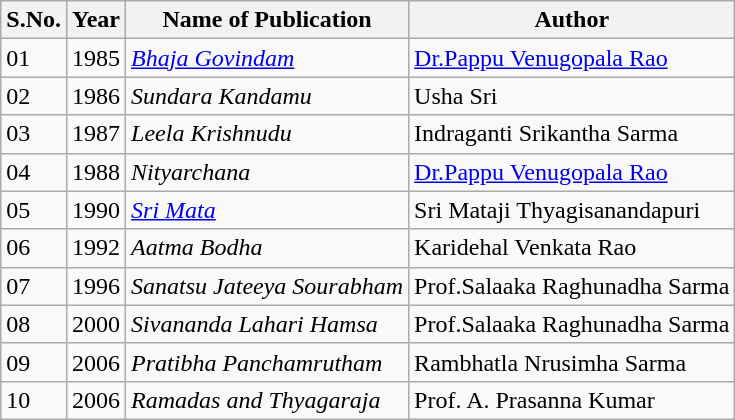<table class="wikitable">
<tr>
<th>S.No.</th>
<th>Year</th>
<th>Name of Publication</th>
<th>Author</th>
</tr>
<tr>
<td>01</td>
<td>1985</td>
<td><em><a href='#'>Bhaja Govindam</a></em></td>
<td><a href='#'>Dr.Pappu Venugopala Rao</a></td>
</tr>
<tr>
<td>02</td>
<td>1986</td>
<td><em>Sundara Kandamu</em></td>
<td>Usha Sri</td>
</tr>
<tr>
<td>03</td>
<td>1987</td>
<td><em>Leela Krishnudu</em></td>
<td>Indraganti Srikantha Sarma</td>
</tr>
<tr>
<td>04</td>
<td>1988</td>
<td><em>Nityarchana</em></td>
<td><a href='#'>Dr.Pappu Venugopala Rao</a></td>
</tr>
<tr>
<td>05</td>
<td>1990</td>
<td><em><a href='#'>Sri Mata</a></em></td>
<td>Sri Mataji Thyagisanandapuri</td>
</tr>
<tr>
<td>06</td>
<td>1992</td>
<td><em>Aatma Bodha</em></td>
<td>Karidehal Venkata Rao</td>
</tr>
<tr>
<td>07</td>
<td>1996</td>
<td><em>Sanatsu Jateeya Sourabham</em></td>
<td>Prof.Salaaka Raghunadha Sarma</td>
</tr>
<tr>
<td>08</td>
<td>2000</td>
<td><em>Sivananda Lahari Hamsa</em></td>
<td>Prof.Salaaka Raghunadha Sarma</td>
</tr>
<tr>
<td>09</td>
<td>2006</td>
<td><em>Pratibha Panchamrutham</em></td>
<td>Rambhatla Nrusimha Sarma</td>
</tr>
<tr>
<td>10</td>
<td>2006</td>
<td><em>Ramadas and Thyagaraja</em></td>
<td>Prof. A. Prasanna Kumar</td>
</tr>
</table>
